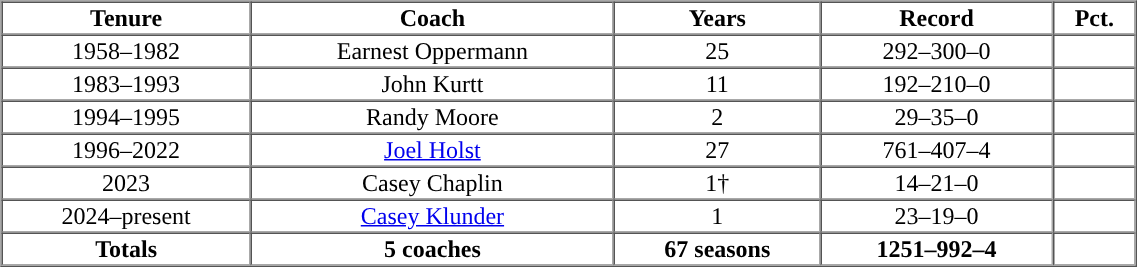<table cellpadding="1" border="1" cellspacing="0" width="60%">
<tr>
<th>Tenure</th>
<th>Coach</th>
<th>Years</th>
<th>Record</th>
<th>Pct.</th>
</tr>
<tr align="center">
<td>1958–1982</td>
<td>Earnest Oppermann</td>
<td>25</td>
<td>292–300–0</td>
<td></td>
</tr>
<tr align="center">
<td>1983–1993</td>
<td>John Kurtt</td>
<td>11</td>
<td>192–210–0</td>
<td></td>
</tr>
<tr align="center">
<td>1994–1995</td>
<td>Randy Moore</td>
<td>2</td>
<td>29–35–0</td>
<td></td>
</tr>
<tr align="center">
<td>1996–2022</td>
<td><a href='#'>Joel Holst</a></td>
<td>27</td>
<td>761–407–4</td>
<td></td>
</tr>
<tr align="center">
<td>2023</td>
<td>Casey Chaplin</td>
<td>1†</td>
<td>14–21–0</td>
<td></td>
</tr>
<tr align="center">
<td>2024–present</td>
<td><a href='#'>Casey Klunder</a></td>
<td>1</td>
<td>23–19–0</td>
<td></td>
</tr>
<tr align=center>
<th>Totals</th>
<th>5 coaches</th>
<th>67 seasons</th>
<th>1251–992–4</th>
<th></th>
</tr>
</table>
